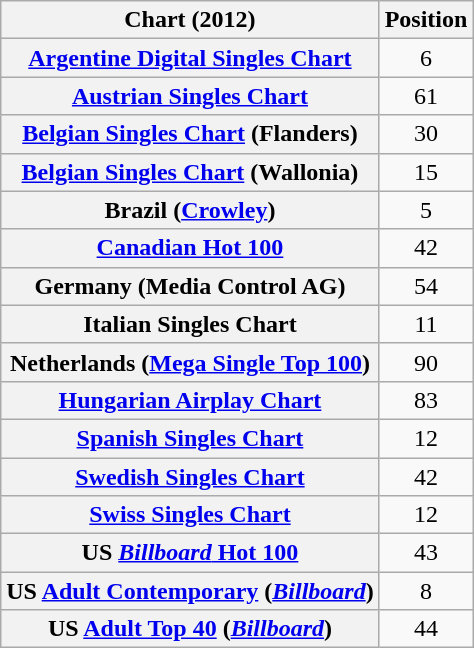<table class="wikitable sortable plainrowheaders">
<tr>
<th scope="col">Chart (2012)</th>
<th scope="col">Position</th>
</tr>
<tr>
<th scope="row"><a href='#'>Argentine Digital Singles Chart</a></th>
<td align="center">6</td>
</tr>
<tr>
<th scope="row"><a href='#'>Austrian Singles Chart</a></th>
<td align="center">61</td>
</tr>
<tr>
<th scope="row"><a href='#'>Belgian Singles Chart</a> (Flanders)</th>
<td align="center">30</td>
</tr>
<tr>
<th scope="row"><a href='#'>Belgian Singles Chart</a> (Wallonia)</th>
<td align="center">15</td>
</tr>
<tr>
<th scope="row">Brazil (<a href='#'>Crowley</a>)</th>
<td style="text-align:center;">5</td>
</tr>
<tr>
<th scope="row"><a href='#'>Canadian Hot 100</a></th>
<td style="text-align:center;">42</td>
</tr>
<tr>
<th scope="row">Germany (Media Control AG)</th>
<td style="text-align:center;">54</td>
</tr>
<tr>
<th scope="row">Italian Singles Chart</th>
<td style="text-align:center;">11</td>
</tr>
<tr>
<th scope="row">Netherlands (<a href='#'>Mega Single Top 100</a>)</th>
<td style="text-align:center;">90</td>
</tr>
<tr>
<th scope="row"><a href='#'>Hungarian Airplay Chart</a></th>
<td style="text-align:center;">83</td>
</tr>
<tr>
<th scope="row"><a href='#'>Spanish Singles Chart</a></th>
<td style="text-align:center;">12</td>
</tr>
<tr>
<th scope="row"><a href='#'>Swedish Singles Chart</a></th>
<td style="text-align:center;">42</td>
</tr>
<tr>
<th scope="row"><a href='#'>Swiss Singles Chart</a></th>
<td style="text-align:center;">12</td>
</tr>
<tr>
<th scope="row">US <a href='#'><em>Billboard</em> Hot 100</a></th>
<td style="text-align:center;">43</td>
</tr>
<tr>
<th scope="row">US <a href='#'>Adult Contemporary</a> (<em><a href='#'>Billboard</a></em>)</th>
<td style="text-align:center;">8</td>
</tr>
<tr>
<th scope="row">US <a href='#'>Adult Top 40</a> (<em><a href='#'>Billboard</a></em>)</th>
<td style="text-align:center;">44</td>
</tr>
</table>
